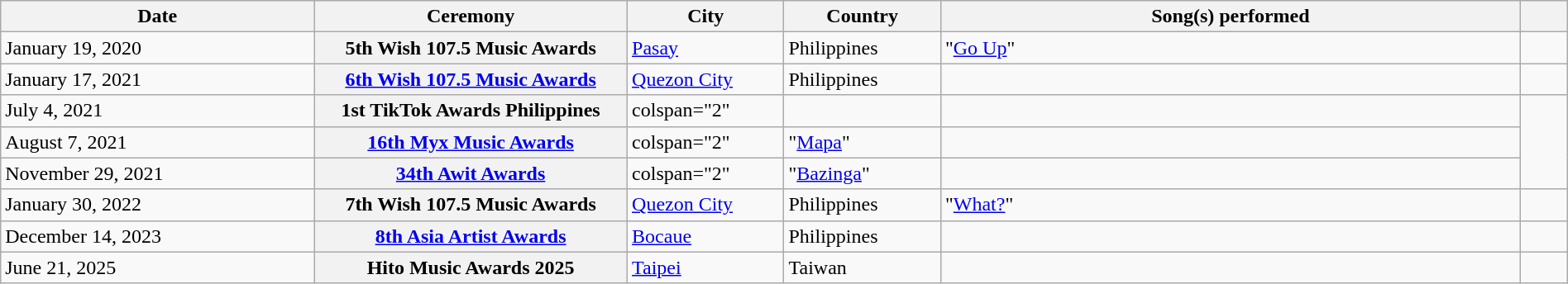<table class="wikitable sortable plainrowheaders" width=100%>
<tr>
<th scope="col" width=20%>Date</th>
<th scope="col" width=20%>Ceremony</th>
<th scope="col" width=10%>City</th>
<th scope="col" width="10%">Country</th>
<th scope="col" width="37%">Song(s) performed</th>
<th scope="col" width="3%" class="unsortable"></th>
</tr>
<tr>
<td>January 19, 2020</td>
<th scope="row">5th Wish 107.5 Music Awards</th>
<td><a href='#'>Pasay</a></td>
<td>Philippines</td>
<td>"<a href='#'>Go Up</a>"</td>
<td style="text-align:center;"></td>
</tr>
<tr>
<td>January 17, 2021</td>
<th scope="row"><a href='#'>6th Wish 107.5 Music Awards</a></th>
<td><a href='#'>Quezon City</a></td>
<td>Philippines</td>
<td></td>
<td style="text-align:center;"></td>
</tr>
<tr>
<td>July 4, 2021</td>
<th scope="row">1st TikTok Awards Philippines</th>
<td>colspan="2" </td>
<td></td>
<td style="text-align:center;"></td>
</tr>
<tr>
<td>August 7, 2021</td>
<th scope="row"><a href='#'>16th Myx Music Awards</a></th>
<td>colspan="2" </td>
<td>"<a href='#'>Mapa</a>"</td>
<td style="text-align:center;"></td>
</tr>
<tr>
<td>November 29, 2021</td>
<th scope="row"><a href='#'>34th Awit Awards</a></th>
<td>colspan="2" </td>
<td>"<a href='#'>Bazinga</a>"</td>
<td style="text-align:center;"></td>
</tr>
<tr>
<td>January 30, 2022</td>
<th scope="row">7th Wish 107.5 Music Awards</th>
<td><a href='#'>Quezon City</a></td>
<td>Philippines</td>
<td>"<a href='#'>What?</a>"</td>
<td style="text-align:center;"></td>
</tr>
<tr>
<td>December 14, 2023</td>
<th scope="row"><a href='#'>8th Asia Artist Awards</a></th>
<td><a href='#'>Bocaue</a></td>
<td>Philippines</td>
<td></td>
<td style="text-align:center;"></td>
</tr>
<tr>
<td>June 21, 2025</td>
<th scope="row">Hito Music Awards 2025</th>
<td><a href='#'>Taipei</a></td>
<td>Taiwan</td>
<td></td>
<td style="text-align: center;"></td>
</tr>
</table>
